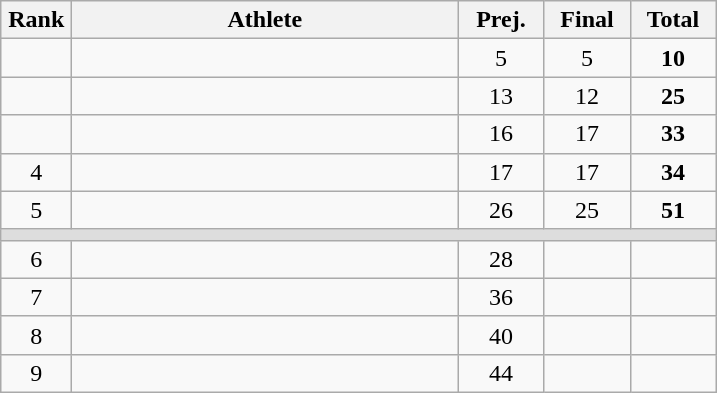<table class=wikitable style="text-align:center">
<tr>
<th width=40>Rank</th>
<th width=250>Athlete</th>
<th width=50>Prej.</th>
<th width=50>Final</th>
<th width=50>Total</th>
</tr>
<tr>
<td></td>
<td align=left></td>
<td>5</td>
<td>5</td>
<td><strong>10</strong></td>
</tr>
<tr>
<td></td>
<td align=left></td>
<td>13</td>
<td>12</td>
<td><strong>25</strong></td>
</tr>
<tr>
<td></td>
<td align=left></td>
<td>16</td>
<td>17</td>
<td><strong>33</strong></td>
</tr>
<tr>
<td>4</td>
<td align=left></td>
<td>17</td>
<td>17</td>
<td><strong>34</strong></td>
</tr>
<tr>
<td>5</td>
<td align=left></td>
<td>26</td>
<td>25</td>
<td><strong>51</strong></td>
</tr>
<tr bgcolor=#DDDDDD>
<td colspan=5></td>
</tr>
<tr>
<td>6</td>
<td align=left></td>
<td>28</td>
<td></td>
<td></td>
</tr>
<tr>
<td>7</td>
<td align=left></td>
<td>36</td>
<td></td>
<td></td>
</tr>
<tr>
<td>8</td>
<td align=left></td>
<td>40</td>
<td></td>
<td></td>
</tr>
<tr>
<td>9</td>
<td align=left></td>
<td>44</td>
<td></td>
<td></td>
</tr>
</table>
